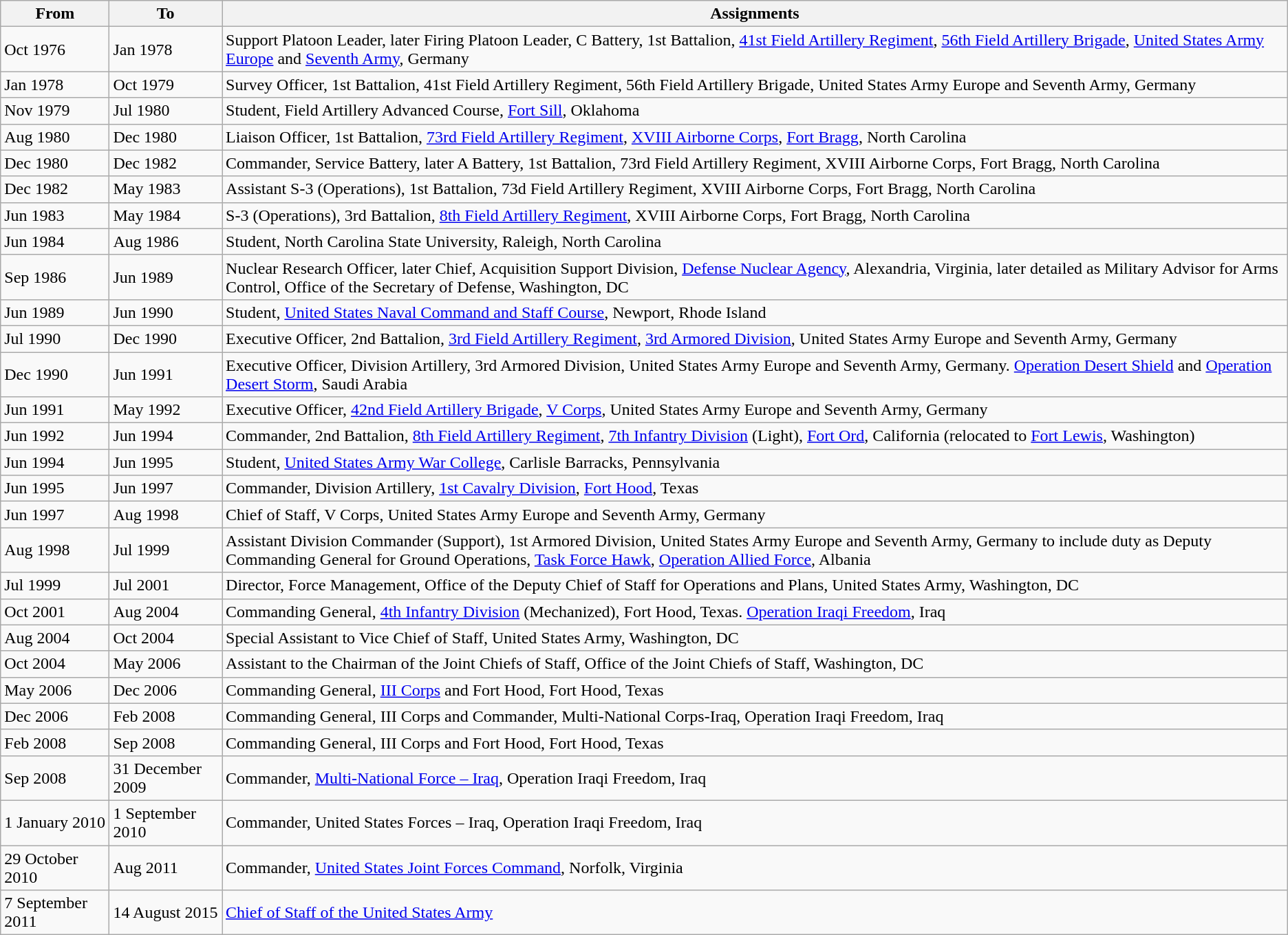<table class="wikitable">
<tr>
<th>From</th>
<th>To</th>
<th>Assignments</th>
</tr>
<tr>
<td>Oct 1976</td>
<td>Jan 1978</td>
<td>Support Platoon Leader, later Firing Platoon Leader, C Battery, 1st Battalion, <a href='#'>41st Field Artillery Regiment</a>, <a href='#'>56th Field Artillery Brigade</a>, <a href='#'>United States Army Europe</a> and <a href='#'>Seventh Army</a>, Germany</td>
</tr>
<tr>
<td>Jan 1978</td>
<td>Oct 1979</td>
<td>Survey Officer, 1st Battalion, 41st Field Artillery Regiment, 56th Field Artillery Brigade, United States Army Europe and Seventh Army, Germany</td>
</tr>
<tr>
<td>Nov 1979</td>
<td>Jul 1980</td>
<td>Student, Field Artillery Advanced Course, <a href='#'>Fort Sill</a>, Oklahoma</td>
</tr>
<tr>
<td>Aug 1980</td>
<td>Dec 1980</td>
<td>Liaison Officer, 1st Battalion, <a href='#'>73rd Field Artillery Regiment</a>, <a href='#'>XVIII Airborne Corps</a>, <a href='#'>Fort Bragg</a>, North Carolina</td>
</tr>
<tr>
<td>Dec 1980</td>
<td>Dec 1982</td>
<td>Commander, Service Battery, later A Battery, 1st Battalion, 73rd Field Artillery Regiment, XVIII Airborne Corps, Fort Bragg, North Carolina</td>
</tr>
<tr>
<td>Dec 1982</td>
<td>May 1983</td>
<td>Assistant S-3 (Operations), 1st Battalion, 73d Field Artillery Regiment, XVIII Airborne Corps, Fort Bragg, North Carolina</td>
</tr>
<tr>
<td>Jun 1983</td>
<td>May 1984</td>
<td>S-3 (Operations), 3rd Battalion, <a href='#'>8th Field Artillery Regiment</a>, XVIII Airborne Corps, Fort Bragg, North Carolina</td>
</tr>
<tr>
<td>Jun 1984</td>
<td>Aug 1986</td>
<td>Student, North Carolina State University, Raleigh, North Carolina</td>
</tr>
<tr>
<td>Sep 1986</td>
<td>Jun 1989</td>
<td>Nuclear Research Officer, later Chief, Acquisition Support Division, <a href='#'>Defense Nuclear Agency</a>, Alexandria, Virginia, later detailed as Military Advisor for Arms Control, Office of the Secretary of Defense, Washington, DC</td>
</tr>
<tr>
<td>Jun 1989</td>
<td>Jun 1990</td>
<td>Student, <a href='#'>United States Naval Command and Staff Course</a>, Newport, Rhode Island</td>
</tr>
<tr>
<td>Jul 1990</td>
<td>Dec 1990</td>
<td>Executive Officer, 2nd Battalion, <a href='#'>3rd Field Artillery Regiment</a>, <a href='#'>3rd Armored Division</a>, United States Army Europe and Seventh Army, Germany</td>
</tr>
<tr>
<td>Dec 1990</td>
<td>Jun 1991</td>
<td>Executive Officer, Division Artillery, 3rd Armored Division, United States Army Europe and Seventh Army, Germany. <a href='#'>Operation Desert Shield</a> and <a href='#'>Operation Desert Storm</a>, Saudi Arabia</td>
</tr>
<tr>
<td>Jun 1991</td>
<td>May 1992</td>
<td>Executive Officer, <a href='#'>42nd Field Artillery Brigade</a>, <a href='#'>V Corps</a>, United States Army Europe and Seventh Army, Germany</td>
</tr>
<tr>
<td>Jun 1992</td>
<td>Jun 1994</td>
<td>Commander, 2nd Battalion, <a href='#'>8th Field Artillery Regiment</a>, <a href='#'>7th Infantry Division</a> (Light), <a href='#'>Fort Ord</a>, California (relocated to <a href='#'>Fort Lewis</a>, Washington)</td>
</tr>
<tr>
<td>Jun 1994</td>
<td>Jun 1995</td>
<td>Student, <a href='#'>United States Army War College</a>, Carlisle Barracks, Pennsylvania</td>
</tr>
<tr>
<td>Jun 1995</td>
<td>Jun 1997</td>
<td>Commander, Division Artillery, <a href='#'>1st Cavalry Division</a>, <a href='#'>Fort Hood</a>, Texas</td>
</tr>
<tr>
<td>Jun 1997</td>
<td>Aug 1998</td>
<td>Chief of Staff, V Corps, United States Army Europe and Seventh Army, Germany</td>
</tr>
<tr>
<td>Aug 1998</td>
<td>Jul 1999</td>
<td>Assistant Division Commander (Support), 1st Armored Division, United States Army Europe and Seventh Army, Germany to include duty as Deputy Commanding General for Ground Operations, <a href='#'>Task Force Hawk</a>, <a href='#'>Operation Allied Force</a>, Albania</td>
</tr>
<tr>
<td>Jul 1999</td>
<td>Jul 2001</td>
<td>Director, Force Management, Office of the Deputy Chief of Staff for Operations and Plans, United States Army, Washington, DC</td>
</tr>
<tr>
<td>Oct 2001</td>
<td>Aug 2004</td>
<td>Commanding General, <a href='#'>4th Infantry Division</a> (Mechanized), Fort Hood, Texas. <a href='#'>Operation Iraqi Freedom</a>, Iraq</td>
</tr>
<tr>
<td>Aug 2004</td>
<td>Oct 2004</td>
<td>Special Assistant to Vice Chief of Staff, United States Army, Washington, DC</td>
</tr>
<tr>
<td>Oct 2004</td>
<td>May 2006</td>
<td>Assistant to the Chairman of the Joint Chiefs of Staff, Office of the Joint Chiefs of Staff, Washington, DC</td>
</tr>
<tr>
<td>May 2006</td>
<td>Dec 2006</td>
<td>Commanding General, <a href='#'>III Corps</a> and Fort Hood, Fort Hood, Texas</td>
</tr>
<tr>
<td>Dec 2006</td>
<td>Feb 2008</td>
<td>Commanding General, III Corps and Commander, Multi-National Corps-Iraq, Operation Iraqi Freedom, Iraq</td>
</tr>
<tr>
<td>Feb 2008</td>
<td>Sep 2008</td>
<td>Commanding General, III Corps and Fort Hood, Fort Hood, Texas</td>
</tr>
<tr>
<td>Sep 2008</td>
<td>31 December 2009</td>
<td>Commander, <a href='#'>Multi-National Force – Iraq</a>, Operation Iraqi Freedom, Iraq</td>
</tr>
<tr>
<td>1 January 2010</td>
<td>1 September 2010</td>
<td>Commander, United States Forces – Iraq, Operation Iraqi Freedom, Iraq</td>
</tr>
<tr>
<td>29 October 2010</td>
<td>Aug 2011</td>
<td>Commander, <a href='#'>United States Joint Forces Command</a>, Norfolk, Virginia</td>
</tr>
<tr>
<td>7 September 2011</td>
<td>14 August 2015</td>
<td><a href='#'>Chief of Staff of the United States Army</a></td>
</tr>
</table>
